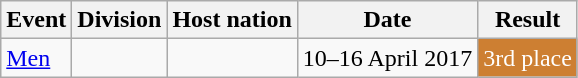<table class="wikitable">
<tr>
<th>Event</th>
<th>Division</th>
<th>Host nation</th>
<th>Date</th>
<th>Result</th>
</tr>
<tr>
<td><a href='#'>Men</a></td>
<td></td>
<td></td>
<td>10–16 April 2017</td>
<td style="background:#cd7f32; color:white">3rd place<br></td>
</tr>
</table>
